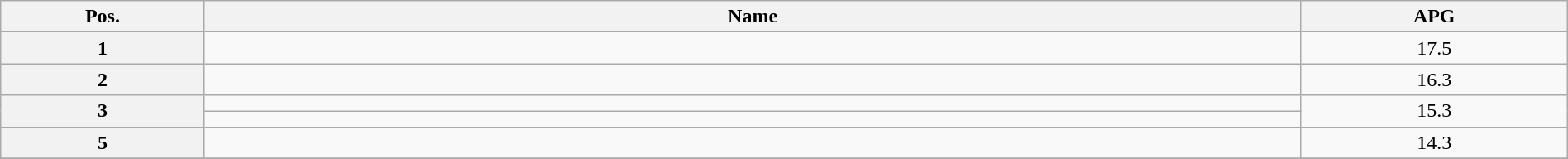<table class=wikitable width=100% style="text-align:center;">
<tr>
<th width="13%">Pos.</th>
<th width="70%">Name</th>
<th width="17%">APG</th>
</tr>
<tr>
<th>1</th>
<td align=left></td>
<td>17.5</td>
</tr>
<tr>
<th>2</th>
<td align=left></td>
<td>16.3</td>
</tr>
<tr>
<th rowspan=2>3</th>
<td align=left></td>
<td rowspan=2>15.3</td>
</tr>
<tr>
<td align=left></td>
</tr>
<tr>
<th>5</th>
<td align=left></td>
<td>14.3</td>
</tr>
<tr>
</tr>
</table>
